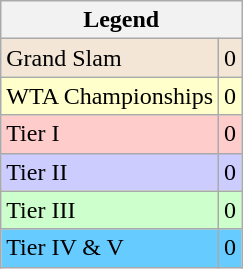<table class="wikitable sortable mw-collapsible mw-collapsed">
<tr>
<th colspan=2>Legend</th>
</tr>
<tr style="background:#f3e6d7;">
<td>Grand Slam</td>
<td align="center">0</td>
</tr>
<tr style="background:#ffc;">
<td>WTA Championships</td>
<td align="center">0</td>
</tr>
<tr style="background:#fcc;">
<td>Tier I</td>
<td align="center">0</td>
</tr>
<tr style="background:#ccf;">
<td>Tier II</td>
<td align="center">0</td>
</tr>
<tr style="background:#cfc;">
<td>Tier III</td>
<td align="center">0</td>
</tr>
<tr style="background:#6cf;">
<td>Tier IV & V</td>
<td align="center">0</td>
</tr>
</table>
